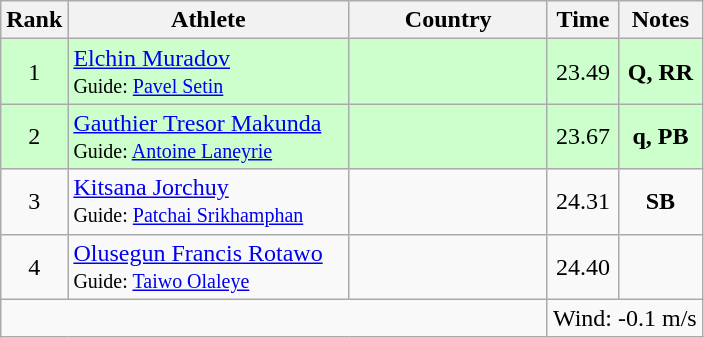<table class="wikitable sortable" style="text-align:center">
<tr>
<th>Rank</th>
<th style="width:180px">Athlete</th>
<th style="width:125px">Country</th>
<th>Time</th>
<th>Notes</th>
</tr>
<tr style="background:#cfc;">
<td>1</td>
<td style="text-align:left;"><a href='#'>Elchin Muradov</a><br><small>Guide: <a href='#'>Pavel Setin</a></small></td>
<td style="text-align:left;"></td>
<td>23.49</td>
<td><strong>Q, RR</strong></td>
</tr>
<tr style="background:#cfc;">
<td>2</td>
<td style="text-align:left;"><a href='#'>Gauthier Tresor Makunda</a><br><small>Guide: <a href='#'>Antoine Laneyrie</a></small></td>
<td style="text-align:left;"></td>
<td>23.67</td>
<td><strong>q, PB</strong></td>
</tr>
<tr>
<td>3</td>
<td style="text-align:left;"><a href='#'>Kitsana Jorchuy</a><br><small>Guide: <a href='#'>Patchai Srikhamphan</a></small></td>
<td style="text-align:left;"></td>
<td>24.31</td>
<td><strong>SB</strong></td>
</tr>
<tr>
<td>4</td>
<td style="text-align:left;"><a href='#'>Olusegun Francis Rotawo</a><br><small>Guide: <a href='#'>Taiwo Olaleye</a></small></td>
<td style="text-align:left;"></td>
<td>24.40</td>
<td></td>
</tr>
<tr class="sortbottom">
<td colspan="3"></td>
<td colspan="2">Wind: -0.1 m/s</td>
</tr>
</table>
